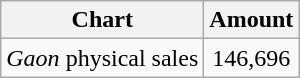<table class="wikitable">
<tr>
<th>Chart</th>
<th>Amount</th>
</tr>
<tr>
<td><em>Gaon</em> physical sales</td>
<td align="center">146,696</td>
</tr>
</table>
